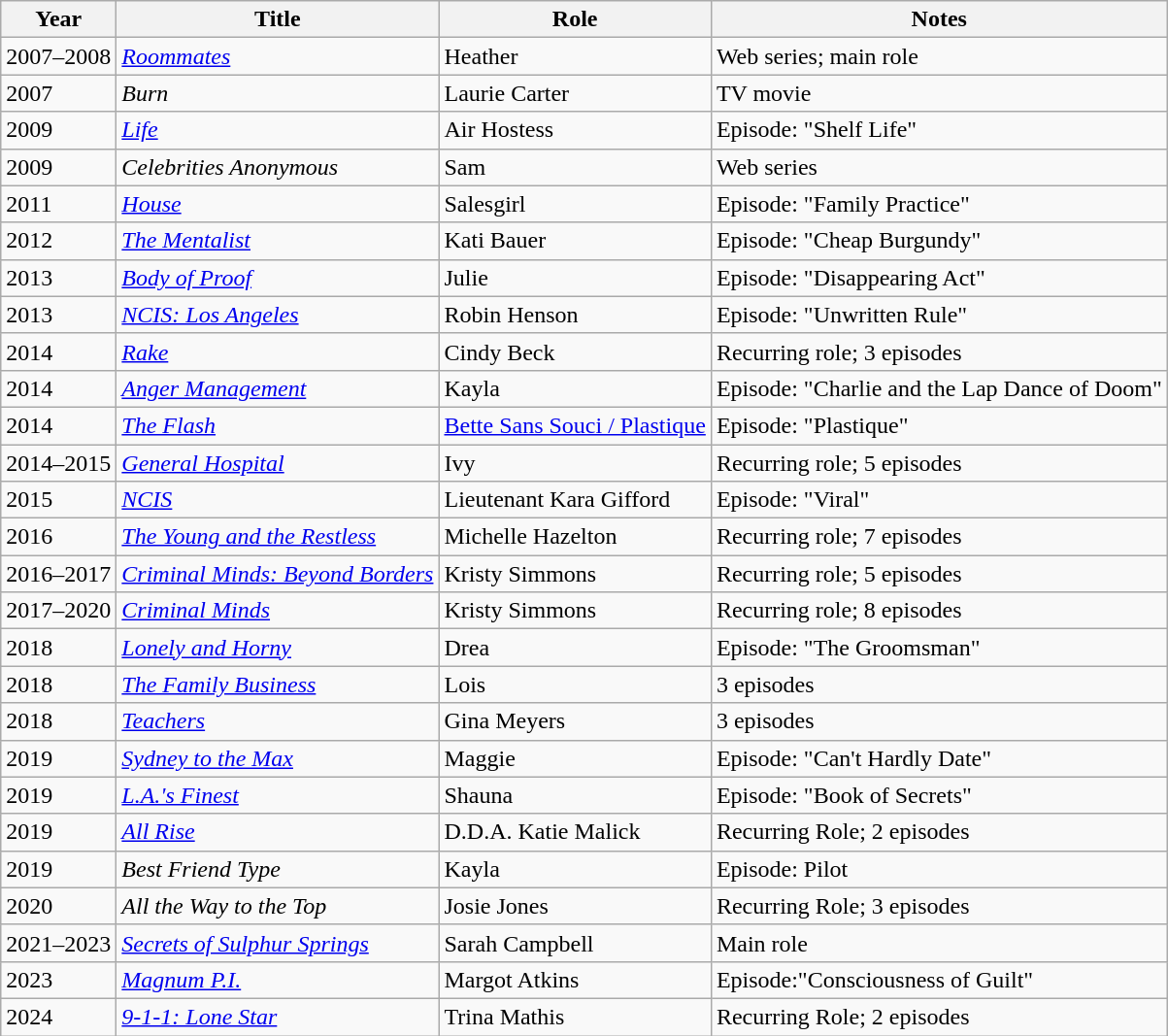<table class="wikitable sortable" >
<tr>
<th>Year</th>
<th>Title</th>
<th>Role</th>
<th class="unsortable">Notes</th>
</tr>
<tr>
<td>2007–2008</td>
<td><em><a href='#'>Roommates</a></em></td>
<td>Heather</td>
<td>Web series; main role</td>
</tr>
<tr>
<td>2007</td>
<td><em>Burn</em></td>
<td>Laurie Carter</td>
<td>TV movie</td>
</tr>
<tr>
<td>2009</td>
<td><em><a href='#'>Life</a></em></td>
<td>Air Hostess</td>
<td>Episode: "Shelf Life"</td>
</tr>
<tr>
<td>2009</td>
<td><em>Celebrities Anonymous</em></td>
<td>Sam</td>
<td>Web series</td>
</tr>
<tr>
<td>2011</td>
<td><em><a href='#'>House</a></em></td>
<td>Salesgirl</td>
<td>Episode: "Family Practice"</td>
</tr>
<tr>
<td>2012</td>
<td><em><a href='#'>The Mentalist</a></em></td>
<td>Kati Bauer</td>
<td>Episode: "Cheap Burgundy"</td>
</tr>
<tr>
<td>2013</td>
<td><em><a href='#'>Body of Proof</a></em></td>
<td>Julie</td>
<td>Episode: "Disappearing Act"</td>
</tr>
<tr>
<td>2013</td>
<td><em><a href='#'>NCIS: Los Angeles</a></em></td>
<td>Robin Henson</td>
<td>Episode: "Unwritten Rule"</td>
</tr>
<tr>
<td>2014</td>
<td><em><a href='#'>Rake</a></em></td>
<td>Cindy Beck</td>
<td>Recurring role; 3 episodes</td>
</tr>
<tr>
<td>2014</td>
<td><em><a href='#'>Anger Management</a></em></td>
<td>Kayla</td>
<td>Episode: "Charlie and the Lap Dance of Doom"</td>
</tr>
<tr>
<td>2014</td>
<td><em><a href='#'>The Flash</a></em></td>
<td><a href='#'>Bette Sans Souci / Plastique</a></td>
<td>Episode: "Plastique"</td>
</tr>
<tr>
<td>2014–2015</td>
<td><em><a href='#'>General Hospital</a></em></td>
<td>Ivy</td>
<td>Recurring role; 5 episodes</td>
</tr>
<tr>
<td>2015</td>
<td><em><a href='#'>NCIS</a></em></td>
<td>Lieutenant Kara Gifford</td>
<td>Episode: "Viral"</td>
</tr>
<tr>
<td>2016</td>
<td><em><a href='#'>The Young and the Restless</a></em></td>
<td>Michelle Hazelton</td>
<td>Recurring role; 7 episodes</td>
</tr>
<tr>
<td>2016–2017</td>
<td><em><a href='#'>Criminal Minds: Beyond Borders</a></em></td>
<td>Kristy Simmons</td>
<td>Recurring role; 5 episodes</td>
</tr>
<tr>
<td>2017–2020</td>
<td><em><a href='#'>Criminal Minds</a></em></td>
<td>Kristy Simmons</td>
<td>Recurring role; 8 episodes</td>
</tr>
<tr>
<td>2018</td>
<td><em><a href='#'>Lonely and Horny</a></em></td>
<td>Drea</td>
<td>Episode: "The Groomsman"</td>
</tr>
<tr>
<td>2018</td>
<td><em><a href='#'>The Family Business</a></em></td>
<td>Lois</td>
<td>3 episodes</td>
</tr>
<tr>
<td>2018</td>
<td><em><a href='#'>Teachers</a></em></td>
<td>Gina Meyers</td>
<td>3 episodes</td>
</tr>
<tr>
<td>2019</td>
<td><em><a href='#'>Sydney to the Max</a></em></td>
<td>Maggie</td>
<td>Episode: "Can't Hardly Date"</td>
</tr>
<tr>
<td>2019</td>
<td><em><a href='#'>L.A.'s Finest</a></em></td>
<td>Shauna</td>
<td>Episode: "Book of Secrets"</td>
</tr>
<tr>
<td>2019</td>
<td><em><a href='#'>All Rise</a></em></td>
<td>D.D.A. Katie Malick</td>
<td>Recurring Role; 2 episodes</td>
</tr>
<tr>
<td>2019</td>
<td><em>Best Friend Type</em></td>
<td>Kayla</td>
<td>Episode: Pilot</td>
</tr>
<tr>
<td>2020</td>
<td><em>All the Way to the Top</em></td>
<td>Josie Jones</td>
<td>Recurring Role; 3 episodes</td>
</tr>
<tr>
<td>2021–2023</td>
<td><em><a href='#'>Secrets of Sulphur Springs</a></em></td>
<td>Sarah Campbell</td>
<td>Main role</td>
</tr>
<tr>
<td>2023</td>
<td><em><a href='#'>Magnum P.I.</a></em></td>
<td>Margot Atkins</td>
<td>Episode:"Consciousness of Guilt"</td>
</tr>
<tr>
<td>2024</td>
<td><em><a href='#'>9-1-1: Lone Star</a></em></td>
<td>Trina Mathis</td>
<td>Recurring Role; 2 episodes</td>
</tr>
</table>
